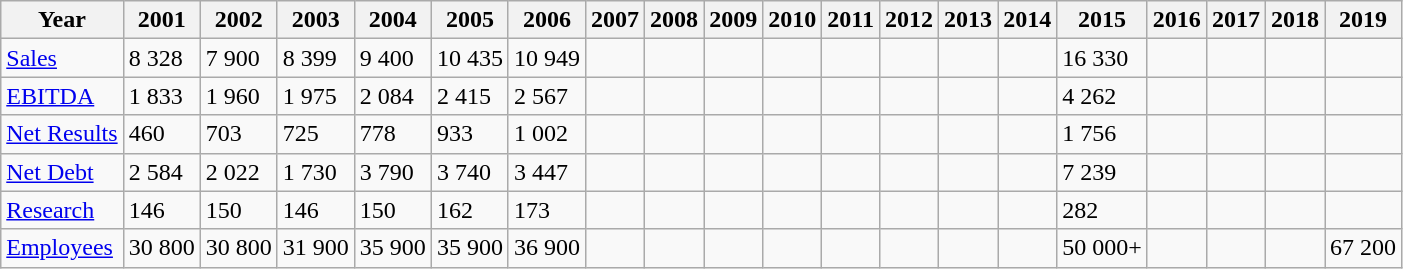<table class="wikitable" border="3">
<tr>
<th>Year</th>
<th>2001</th>
<th>2002</th>
<th>2003</th>
<th>2004</th>
<th>2005</th>
<th>2006</th>
<th>2007</th>
<th>2008</th>
<th>2009</th>
<th>2010</th>
<th>2011</th>
<th>2012</th>
<th>2013</th>
<th>2014</th>
<th>2015</th>
<th>2016</th>
<th>2017</th>
<th>2018</th>
<th>2019</th>
</tr>
<tr ---->
<td><a href='#'>Sales</a></td>
<td>8 328</td>
<td>7 900</td>
<td>8 399</td>
<td>9 400</td>
<td>10 435</td>
<td>10 949</td>
<td></td>
<td></td>
<td></td>
<td></td>
<td></td>
<td></td>
<td></td>
<td></td>
<td>16 330</td>
<td></td>
<td></td>
<td></td>
<td></td>
</tr>
<tr ---->
<td><a href='#'>EBITDA</a></td>
<td>1 833</td>
<td>1 960</td>
<td>1 975</td>
<td>2 084</td>
<td>2 415</td>
<td>2 567</td>
<td></td>
<td></td>
<td></td>
<td></td>
<td></td>
<td></td>
<td></td>
<td></td>
<td>4 262</td>
<td></td>
<td></td>
<td></td>
<td></td>
</tr>
<tr ---->
<td><a href='#'>Net Results</a></td>
<td>460</td>
<td>703</td>
<td>725</td>
<td>778</td>
<td>933</td>
<td>1 002</td>
<td></td>
<td></td>
<td></td>
<td></td>
<td></td>
<td></td>
<td></td>
<td></td>
<td>1 756</td>
<td></td>
<td></td>
<td></td>
<td></td>
</tr>
<tr ---->
<td><a href='#'>Net Debt</a></td>
<td>2 584</td>
<td>2 022</td>
<td>1 730</td>
<td>3 790</td>
<td>3 740</td>
<td>3 447</td>
<td></td>
<td></td>
<td></td>
<td></td>
<td></td>
<td></td>
<td></td>
<td></td>
<td>7 239</td>
<td></td>
<td></td>
<td></td>
<td></td>
</tr>
<tr ---->
<td><a href='#'>Research</a></td>
<td>146</td>
<td>150</td>
<td>146</td>
<td>150</td>
<td>162</td>
<td>173</td>
<td></td>
<td></td>
<td></td>
<td></td>
<td></td>
<td></td>
<td></td>
<td></td>
<td>282</td>
<td></td>
<td></td>
<td></td>
<td></td>
</tr>
<tr ---->
<td><a href='#'>Employees</a></td>
<td>30 800</td>
<td>30 800</td>
<td>31 900</td>
<td>35 900</td>
<td>35 900</td>
<td>36 900</td>
<td></td>
<td></td>
<td></td>
<td></td>
<td></td>
<td></td>
<td></td>
<td></td>
<td>50 000+</td>
<td></td>
<td></td>
<td></td>
<td>67 200</td>
</tr>
</table>
